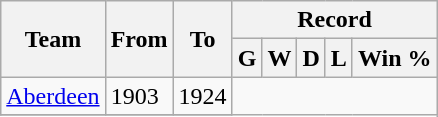<table class="wikitable" border="1">
<tr>
<th rowspan="2">Team</th>
<th rowspan="2">From</th>
<th rowspan="2">To</th>
<th colspan="5">Record</th>
</tr>
<tr>
<th>G</th>
<th>W</th>
<th>D</th>
<th>L</th>
<th>Win %</th>
</tr>
<tr>
<td align="left"><a href='#'>Aberdeen</a></td>
<td align="left">1903</td>
<td align="left">1924<br></td>
</tr>
<tr>
</tr>
</table>
